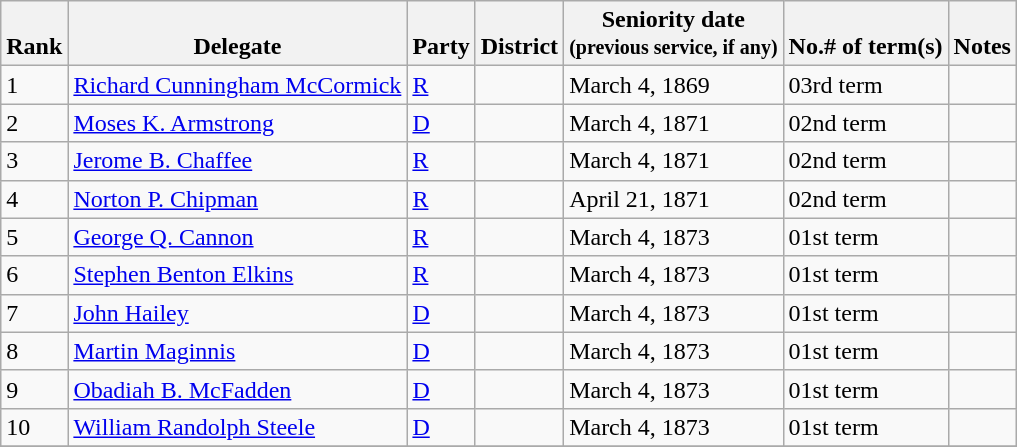<table class="wikitable sortable">
<tr valign=bottom>
<th>Rank</th>
<th>Delegate</th>
<th>Party</th>
<th>District</th>
<th>Seniority date<br><small>(previous service, if any)</small><br></th>
<th>No.# of term(s)</th>
<th>Notes</th>
</tr>
<tr>
<td>1</td>
<td><a href='#'>Richard Cunningham McCormick</a></td>
<td><a href='#'>R</a></td>
<td></td>
<td>March 4, 1869</td>
<td>03rd term</td>
<td></td>
</tr>
<tr>
<td>2</td>
<td><a href='#'>Moses K. Armstrong</a></td>
<td><a href='#'>D</a></td>
<td></td>
<td>March 4, 1871</td>
<td>02nd term</td>
<td></td>
</tr>
<tr>
<td>3</td>
<td><a href='#'>Jerome B. Chaffee</a></td>
<td><a href='#'>R</a></td>
<td></td>
<td>March 4, 1871</td>
<td>02nd term</td>
<td></td>
</tr>
<tr>
<td>4</td>
<td><a href='#'>Norton P. Chipman</a></td>
<td><a href='#'>R</a></td>
<td></td>
<td>April 21, 1871</td>
<td>02nd term</td>
<td></td>
</tr>
<tr>
<td>5</td>
<td><a href='#'>George Q. Cannon</a></td>
<td><a href='#'>R</a></td>
<td></td>
<td>March 4, 1873</td>
<td>01st term</td>
<td></td>
</tr>
<tr>
<td>6</td>
<td><a href='#'>Stephen Benton Elkins</a></td>
<td><a href='#'>R</a></td>
<td></td>
<td>March 4, 1873</td>
<td>01st term</td>
<td></td>
</tr>
<tr>
<td>7</td>
<td><a href='#'>John Hailey</a></td>
<td><a href='#'>D</a></td>
<td></td>
<td>March 4, 1873</td>
<td>01st term</td>
<td></td>
</tr>
<tr>
<td>8</td>
<td><a href='#'>Martin Maginnis</a></td>
<td><a href='#'>D</a></td>
<td></td>
<td>March 4, 1873</td>
<td>01st term</td>
<td></td>
</tr>
<tr>
<td>9</td>
<td><a href='#'>Obadiah B. McFadden</a></td>
<td><a href='#'>D</a></td>
<td></td>
<td>March 4, 1873</td>
<td>01st term</td>
<td></td>
</tr>
<tr>
<td>10</td>
<td><a href='#'>William Randolph Steele</a></td>
<td><a href='#'>D</a></td>
<td></td>
<td>March 4, 1873</td>
<td>01st term</td>
<td></td>
</tr>
<tr>
</tr>
</table>
